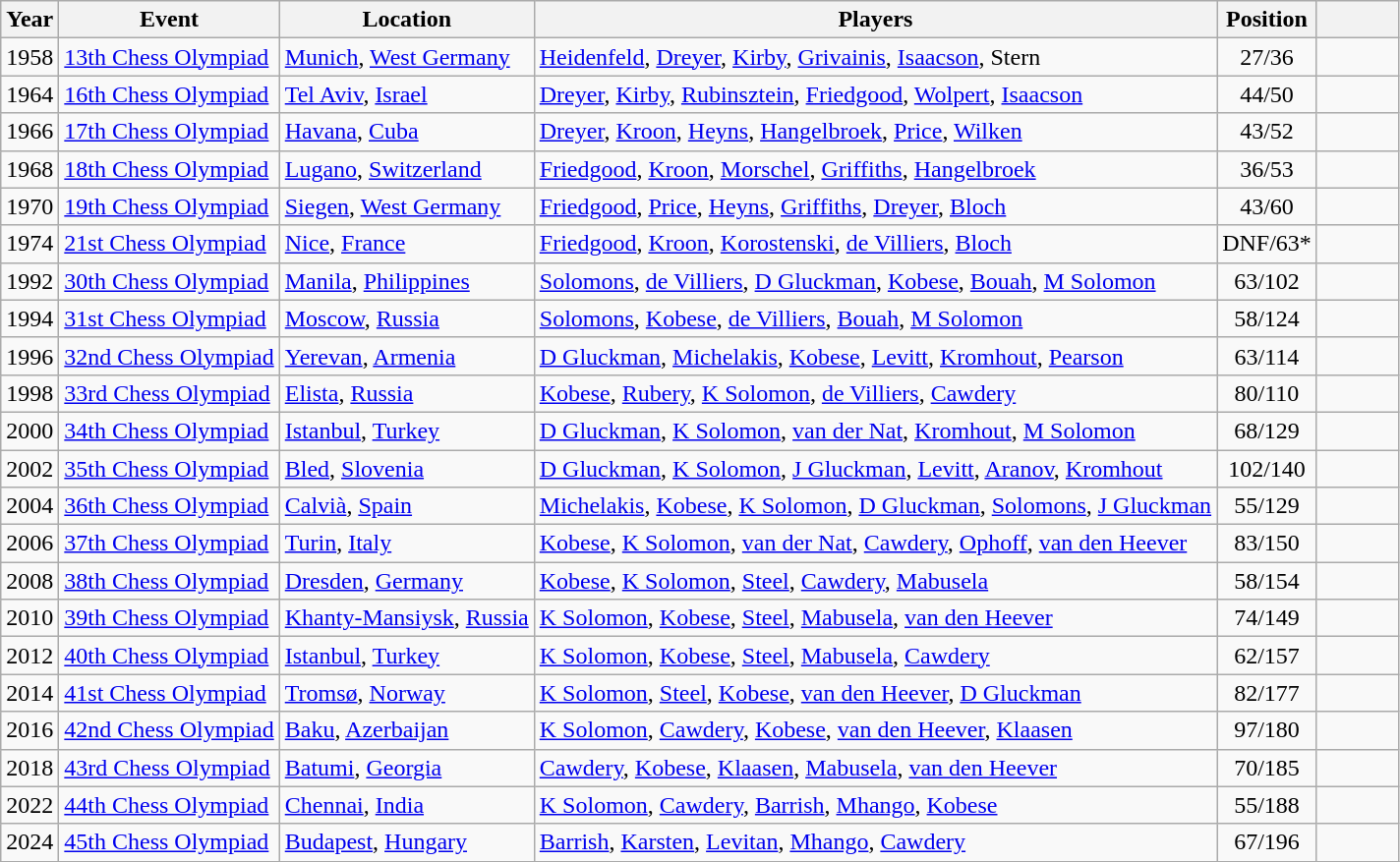<table class="wikitable sortable">
<tr>
<th>Year</th>
<th>Event</th>
<th>Location</th>
<th>Players</th>
<th>Position</th>
<th class="unsortable" style="width:3em"></th>
</tr>
<tr>
<td>1958</td>
<td><a href='#'>13th Chess Olympiad</a></td>
<td> <a href='#'>Munich</a>, <a href='#'>West Germany</a></td>
<td><a href='#'>Heidenfeld</a>, <a href='#'>Dreyer</a>, <a href='#'>Kirby</a>, <a href='#'>Grivainis</a>, <a href='#'>Isaacson</a>, Stern</td>
<td align="center">27/36</td>
<td align="center"></td>
</tr>
<tr>
<td>1964</td>
<td><a href='#'>16th Chess Olympiad</a></td>
<td> <a href='#'>Tel Aviv</a>, <a href='#'>Israel</a></td>
<td><a href='#'>Dreyer</a>, <a href='#'>Kirby</a>, <a href='#'>Rubinsztein</a>, <a href='#'>Friedgood</a>, <a href='#'>Wolpert</a>, <a href='#'>Isaacson</a></td>
<td align="center">44/50</td>
<td align="center"></td>
</tr>
<tr>
<td>1966</td>
<td><a href='#'>17th Chess Olympiad</a></td>
<td> <a href='#'>Havana</a>, <a href='#'>Cuba</a></td>
<td><a href='#'>Dreyer</a>, <a href='#'>Kroon</a>, <a href='#'>Heyns</a>, <a href='#'>Hangelbroek</a>, <a href='#'>Price</a>, <a href='#'>Wilken</a></td>
<td align="center">43/52</td>
<td align="center"></td>
</tr>
<tr>
<td>1968</td>
<td><a href='#'>18th Chess Olympiad</a></td>
<td> <a href='#'>Lugano</a>, <a href='#'>Switzerland</a></td>
<td><a href='#'>Friedgood</a>, <a href='#'>Kroon</a>, <a href='#'>Morschel</a>, <a href='#'>Griffiths</a>, <a href='#'>Hangelbroek</a></td>
<td align="center">36/53</td>
<td align="center"></td>
</tr>
<tr>
<td>1970</td>
<td><a href='#'>19th Chess Olympiad</a></td>
<td> <a href='#'>Siegen</a>, <a href='#'>West Germany</a></td>
<td><a href='#'>Friedgood</a>, <a href='#'>Price</a>, <a href='#'>Heyns</a>, <a href='#'>Griffiths</a>, <a href='#'>Dreyer</a>, <a href='#'>Bloch</a></td>
<td align="center">43/60</td>
<td align="center"></td>
</tr>
<tr>
<td>1974</td>
<td><a href='#'>21st Chess Olympiad</a></td>
<td> <a href='#'>Nice</a>, <a href='#'>France</a></td>
<td><a href='#'>Friedgood</a>, <a href='#'>Kroon</a>, <a href='#'>Korostenski</a>, <a href='#'>de Villiers</a>, <a href='#'>Bloch</a></td>
<td align="center">DNF/63*</td>
<td align="center"></td>
</tr>
<tr>
<td>1992</td>
<td><a href='#'>30th Chess Olympiad</a></td>
<td> <a href='#'>Manila</a>, <a href='#'>Philippines</a></td>
<td><a href='#'>Solomons</a>, <a href='#'>de Villiers</a>, <a href='#'>D Gluckman</a>, <a href='#'>Kobese</a>, <a href='#'>Bouah</a>, <a href='#'>M Solomon</a></td>
<td align="center">63/102</td>
<td align="center"></td>
</tr>
<tr>
<td>1994</td>
<td><a href='#'>31st Chess Olympiad</a></td>
<td> <a href='#'>Moscow</a>, <a href='#'>Russia</a></td>
<td><a href='#'>Solomons</a>, <a href='#'>Kobese</a>, <a href='#'>de Villiers</a>, <a href='#'>Bouah</a>, <a href='#'>M Solomon</a></td>
<td align="center">58/124</td>
<td align="center"></td>
</tr>
<tr>
<td>1996</td>
<td><a href='#'>32nd Chess Olympiad</a></td>
<td> <a href='#'>Yerevan</a>, <a href='#'>Armenia</a></td>
<td><a href='#'>D Gluckman</a>, <a href='#'>Michelakis</a>, <a href='#'>Kobese</a>, <a href='#'>Levitt</a>, <a href='#'>Kromhout</a>, <a href='#'>Pearson</a></td>
<td align="center">63/114</td>
<td align="center"></td>
</tr>
<tr>
<td>1998</td>
<td><a href='#'>33rd Chess Olympiad</a></td>
<td> <a href='#'>Elista</a>, <a href='#'>Russia</a></td>
<td><a href='#'>Kobese</a>, <a href='#'>Rubery</a>, <a href='#'>K Solomon</a>, <a href='#'>de Villiers</a>, <a href='#'>Cawdery</a></td>
<td align="center">80/110</td>
<td align="center"></td>
</tr>
<tr>
<td>2000</td>
<td><a href='#'>34th Chess Olympiad</a></td>
<td> <a href='#'>Istanbul</a>, <a href='#'>Turkey</a></td>
<td><a href='#'>D Gluckman</a>, <a href='#'>K Solomon</a>, <a href='#'>van der Nat</a>, <a href='#'>Kromhout</a>, <a href='#'>M Solomon</a></td>
<td align="center">68/129</td>
<td align="center"></td>
</tr>
<tr>
<td>2002</td>
<td><a href='#'>35th Chess Olympiad</a></td>
<td> <a href='#'>Bled</a>, <a href='#'>Slovenia</a></td>
<td><a href='#'>D Gluckman</a>, <a href='#'>K Solomon</a>, <a href='#'>J Gluckman</a>, <a href='#'>Levitt</a>, <a href='#'>Aranov</a>, <a href='#'>Kromhout</a></td>
<td align="center">102/140</td>
<td align="center"></td>
</tr>
<tr>
<td>2004</td>
<td><a href='#'>36th Chess Olympiad</a></td>
<td> <a href='#'>Calvià</a>, <a href='#'>Spain</a></td>
<td><a href='#'>Michelakis</a>, <a href='#'>Kobese</a>, <a href='#'>K Solomon</a>, <a href='#'>D Gluckman</a>, <a href='#'>Solomons</a>, <a href='#'>J Gluckman</a></td>
<td align="center">55/129</td>
<td align="center"></td>
</tr>
<tr>
<td>2006</td>
<td><a href='#'>37th Chess Olympiad</a></td>
<td> <a href='#'>Turin</a>, <a href='#'>Italy</a></td>
<td><a href='#'>Kobese</a>, <a href='#'>K Solomon</a>, <a href='#'>van der Nat</a>, <a href='#'>Cawdery</a>, <a href='#'>Ophoff</a>, <a href='#'>van den Heever</a></td>
<td align="center">83/150</td>
<td align="center"></td>
</tr>
<tr>
<td>2008</td>
<td><a href='#'>38th Chess Olympiad</a></td>
<td> <a href='#'>Dresden</a>, <a href='#'>Germany</a></td>
<td><a href='#'>Kobese</a>, <a href='#'>K Solomon</a>, <a href='#'>Steel</a>, <a href='#'>Cawdery</a>, <a href='#'>Mabusela</a></td>
<td align="center">58/154</td>
<td align="center"></td>
</tr>
<tr>
<td>2010</td>
<td><a href='#'>39th Chess Olympiad</a></td>
<td> <a href='#'>Khanty-Mansiysk</a>, <a href='#'>Russia</a></td>
<td><a href='#'>K Solomon</a>, <a href='#'>Kobese</a>, <a href='#'>Steel</a>, <a href='#'>Mabusela</a>, <a href='#'>van den Heever</a></td>
<td align="center">74/149</td>
<td align="center"></td>
</tr>
<tr>
<td>2012</td>
<td><a href='#'>40th Chess Olympiad</a></td>
<td> <a href='#'>Istanbul</a>, <a href='#'>Turkey</a></td>
<td><a href='#'>K Solomon</a>, <a href='#'>Kobese</a>, <a href='#'>Steel</a>, <a href='#'>Mabusela</a>, <a href='#'>Cawdery</a></td>
<td align="center">62/157</td>
<td align="center"></td>
</tr>
<tr>
<td>2014</td>
<td><a href='#'>41st Chess Olympiad</a></td>
<td> <a href='#'>Tromsø</a>, <a href='#'>Norway</a></td>
<td><a href='#'>K Solomon</a>, <a href='#'>Steel</a>, <a href='#'>Kobese</a>, <a href='#'>van den Heever</a>, <a href='#'>D Gluckman</a></td>
<td align="center">82/177</td>
<td align="center"></td>
</tr>
<tr>
<td>2016</td>
<td><a href='#'>42nd Chess Olympiad</a></td>
<td> <a href='#'>Baku</a>, <a href='#'>Azerbaijan</a></td>
<td><a href='#'>K Solomon</a>, <a href='#'>Cawdery</a>, <a href='#'>Kobese</a>, <a href='#'>van den Heever</a>, <a href='#'>Klaasen</a></td>
<td align="center">97/180</td>
<td align="center"></td>
</tr>
<tr>
<td>2018</td>
<td><a href='#'>43rd Chess Olympiad</a></td>
<td> <a href='#'>Batumi</a>, <a href='#'>Georgia</a></td>
<td><a href='#'>Cawdery</a>, <a href='#'>Kobese</a>, <a href='#'>Klaasen</a>, <a href='#'>Mabusela</a>, <a href='#'>van den Heever</a></td>
<td align="center">70/185</td>
<td align="center"></td>
</tr>
<tr>
<td>2022</td>
<td><a href='#'>44th Chess Olympiad</a></td>
<td> <a href='#'>Chennai</a>, <a href='#'>India</a></td>
<td><a href='#'>K Solomon</a>, <a href='#'>Cawdery</a>, <a href='#'>Barrish</a>, <a href='#'>Mhango</a>, <a href='#'>Kobese</a></td>
<td align="center">55/188</td>
<td align="center"></td>
</tr>
<tr>
<td>2024</td>
<td><a href='#'>45th Chess Olympiad</a></td>
<td> <a href='#'>Budapest</a>, <a href='#'>Hungary</a></td>
<td><a href='#'>Barrish</a>, <a href='#'>Karsten</a>, <a href='#'>Levitan</a>, <a href='#'>Mhango</a>, <a href='#'>Cawdery</a></td>
<td align="center">67/196</td>
<td align="center"></td>
</tr>
<tr>
</tr>
</table>
